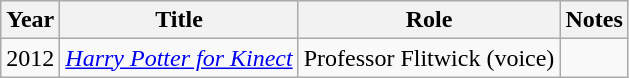<table class="wikitable">
<tr>
<th>Year</th>
<th>Title</th>
<th>Role</th>
<th>Notes</th>
</tr>
<tr>
<td>2012</td>
<td><em><a href='#'>Harry Potter for Kinect</a></em></td>
<td>Professor Flitwick (voice)</td>
<td></td>
</tr>
</table>
